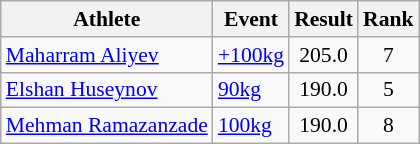<table class=wikitable style="font-size:90%">
<tr>
<th>Athlete</th>
<th>Event</th>
<th>Result</th>
<th>Rank</th>
</tr>
<tr>
<td><a href='#'>Maharram Aliyev</a></td>
<td><a href='#'>+100kg</a></td>
<td style="text-align:center;">205.0</td>
<td style="text-align:center;">7</td>
</tr>
<tr>
<td><a href='#'>Elshan Huseynov</a></td>
<td><a href='#'>90kg</a></td>
<td style="text-align:center;">190.0</td>
<td style="text-align:center;">5</td>
</tr>
<tr>
<td><a href='#'>Mehman Ramazanzade</a></td>
<td><a href='#'>100kg</a></td>
<td style="text-align:center;">190.0</td>
<td style="text-align:center;">8</td>
</tr>
</table>
